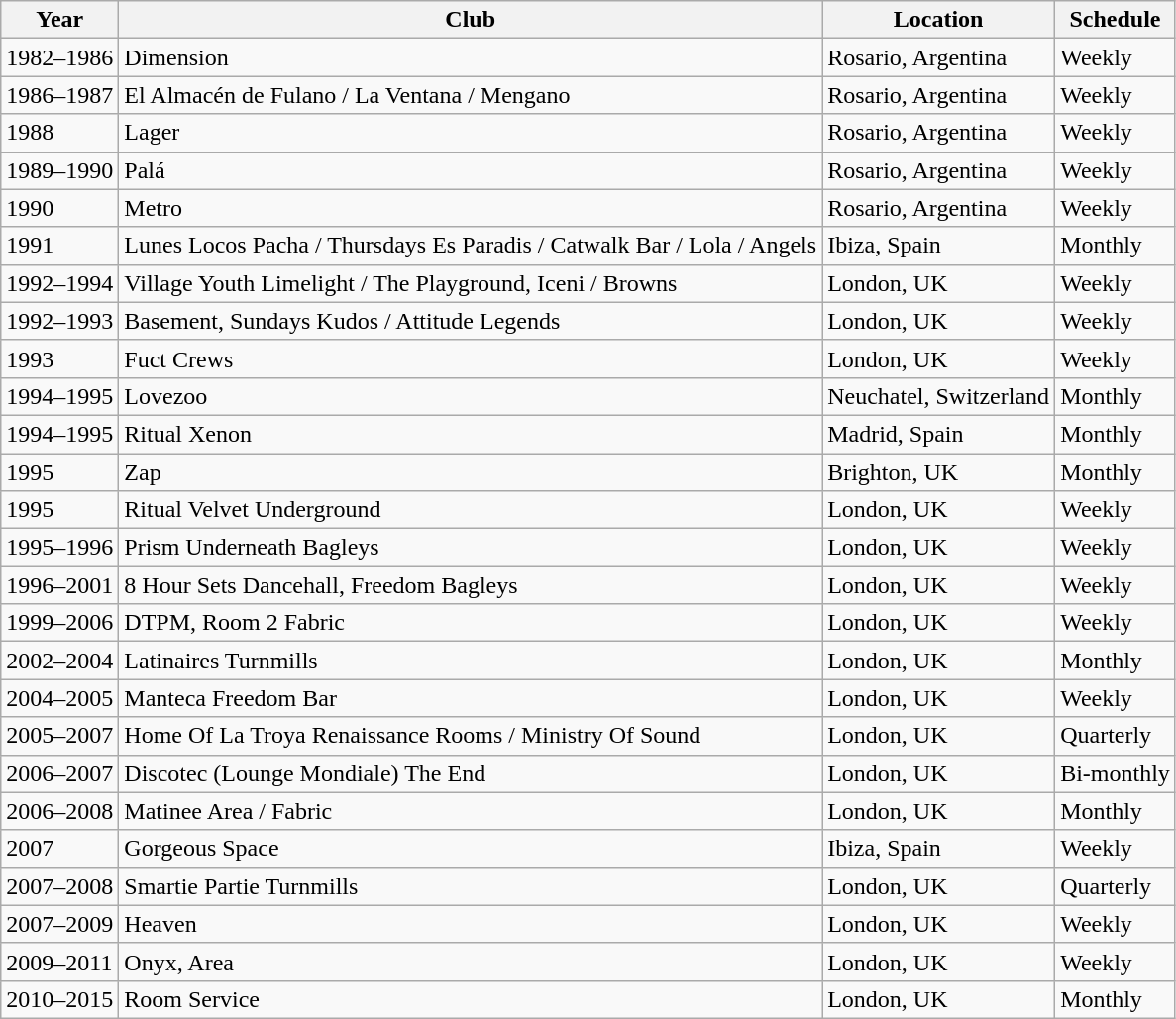<table class="wikitable">
<tr>
<th>Year</th>
<th>Club</th>
<th>Location</th>
<th>Schedule</th>
</tr>
<tr>
<td>1982–1986</td>
<td>Dimension</td>
<td>Rosario, Argentina</td>
<td>Weekly</td>
</tr>
<tr>
<td>1986–1987</td>
<td>El Almacén de Fulano / La Ventana / Mengano</td>
<td>Rosario, Argentina</td>
<td>Weekly</td>
</tr>
<tr>
<td>1988</td>
<td>Lager</td>
<td>Rosario, Argentina</td>
<td>Weekly</td>
</tr>
<tr>
<td>1989–1990</td>
<td>Palá</td>
<td>Rosario, Argentina</td>
<td>Weekly</td>
</tr>
<tr>
<td>1990</td>
<td>Metro</td>
<td>Rosario, Argentina</td>
<td>Weekly</td>
</tr>
<tr>
<td>1991</td>
<td>Lunes Locos Pacha / Thursdays Es Paradis / Catwalk Bar / Lola / Angels</td>
<td>Ibiza, Spain</td>
<td>Monthly</td>
</tr>
<tr>
<td>1992–1994</td>
<td>Village Youth Limelight / The Playground, Iceni / Browns</td>
<td>London, UK</td>
<td>Weekly</td>
</tr>
<tr>
<td>1992–1993</td>
<td>Basement, Sundays Kudos / Attitude Legends</td>
<td>London, UK</td>
<td>Weekly</td>
</tr>
<tr>
<td>1993</td>
<td>Fuct Crews</td>
<td>London, UK</td>
<td>Weekly</td>
</tr>
<tr>
<td>1994–1995</td>
<td>Lovezoo</td>
<td>Neuchatel, Switzerland</td>
<td>Monthly</td>
</tr>
<tr>
<td>1994–1995</td>
<td>Ritual Xenon</td>
<td>Madrid, Spain</td>
<td>Monthly</td>
</tr>
<tr>
<td>1995</td>
<td>Zap</td>
<td>Brighton, UK</td>
<td>Monthly</td>
</tr>
<tr>
<td>1995</td>
<td>Ritual Velvet Underground</td>
<td>London, UK</td>
<td>Weekly</td>
</tr>
<tr>
<td>1995–1996</td>
<td>Prism Underneath Bagleys</td>
<td>London, UK</td>
<td>Weekly</td>
</tr>
<tr>
<td>1996–2001</td>
<td>8 Hour Sets Dancehall, Freedom Bagleys</td>
<td>London, UK</td>
<td>Weekly</td>
</tr>
<tr>
<td>1999–2006</td>
<td>DTPM, Room 2 Fabric</td>
<td>London, UK</td>
<td>Weekly</td>
</tr>
<tr>
<td>2002–2004</td>
<td>Latinaires Turnmills</td>
<td>London, UK</td>
<td>Monthly</td>
</tr>
<tr>
<td>2004–2005</td>
<td>Manteca Freedom Bar</td>
<td>London, UK</td>
<td>Weekly</td>
</tr>
<tr>
<td>2005–2007</td>
<td>Home Of La Troya Renaissance Rooms / Ministry Of Sound</td>
<td>London, UK</td>
<td>Quarterly</td>
</tr>
<tr>
<td>2006–2007</td>
<td>Discotec (Lounge Mondiale) The End</td>
<td>London, UK</td>
<td>Bi-monthly</td>
</tr>
<tr>
<td>2006–2008</td>
<td>Matinee Area / Fabric</td>
<td>London, UK</td>
<td>Monthly</td>
</tr>
<tr>
<td>2007</td>
<td>Gorgeous Space</td>
<td>Ibiza, Spain</td>
<td>Weekly</td>
</tr>
<tr>
<td>2007–2008</td>
<td>Smartie Partie Turnmills</td>
<td>London, UK</td>
<td>Quarterly</td>
</tr>
<tr>
<td>2007–2009</td>
<td>Heaven</td>
<td>London, UK</td>
<td>Weekly</td>
</tr>
<tr>
<td>2009–2011</td>
<td>Onyx, Area</td>
<td>London, UK</td>
<td>Weekly</td>
</tr>
<tr>
<td>2010–2015</td>
<td>Room Service</td>
<td>London, UK</td>
<td>Monthly</td>
</tr>
</table>
